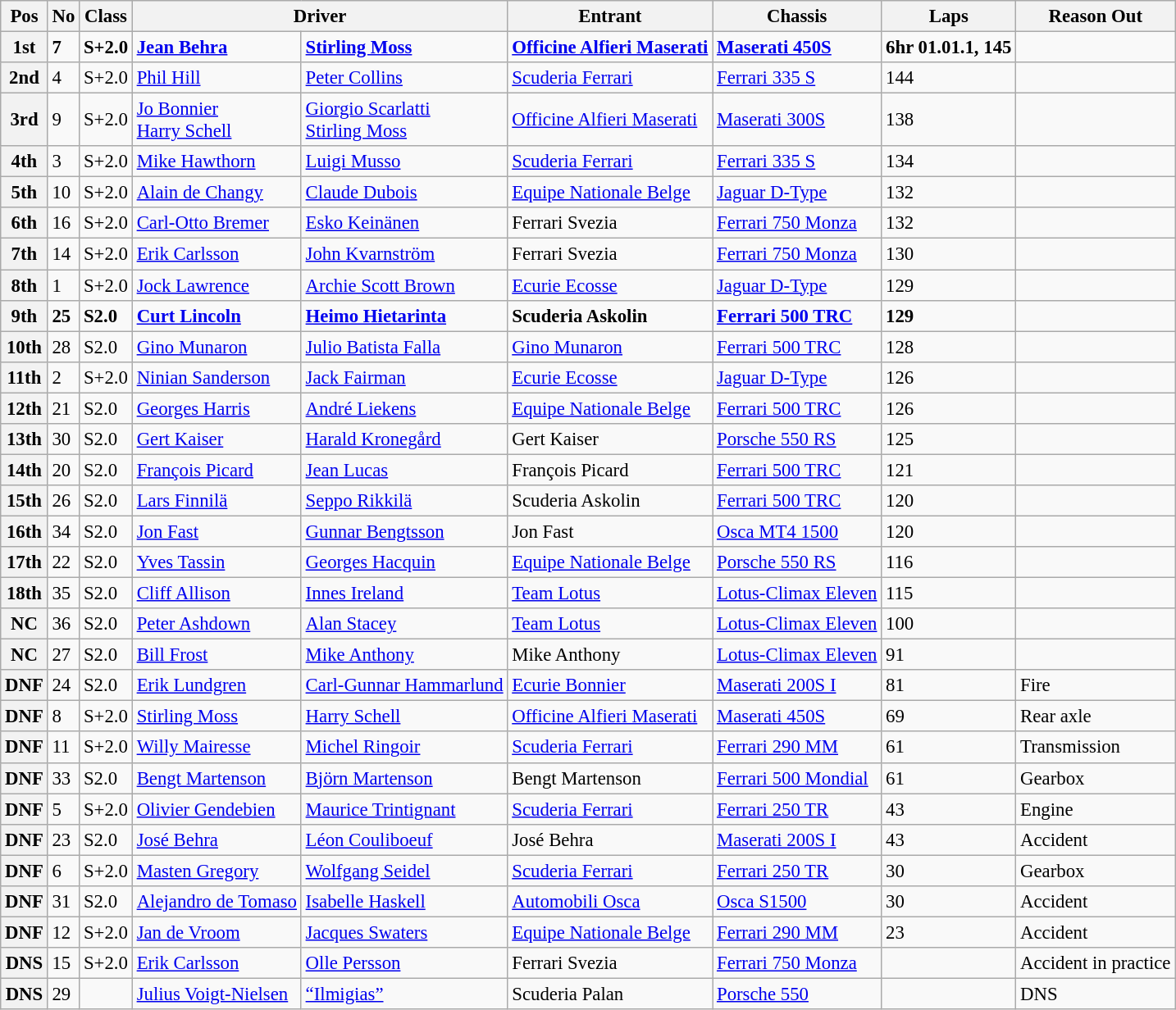<table class="wikitable" style="font-size: 95%;">
<tr>
<th>Pos</th>
<th>No</th>
<th>Class</th>
<th colspan=2>Driver</th>
<th>Entrant</th>
<th>Chassis</th>
<th>Laps</th>
<th>Reason Out</th>
</tr>
<tr>
<th><strong>1st</strong></th>
<td><strong>7</strong></td>
<td><strong>S+2.0</strong></td>
<td> <strong><a href='#'>Jean Behra</a></strong></td>
<td> <strong><a href='#'>Stirling Moss</a></strong></td>
<td><strong><a href='#'>Officine Alfieri Maserati</a></strong></td>
<td><strong><a href='#'>Maserati 450S</a></strong></td>
<td><strong>6hr 01.01.1, 145</strong></td>
<td></td>
</tr>
<tr>
<th>2nd</th>
<td>4</td>
<td>S+2.0</td>
<td> <a href='#'>Phil Hill</a></td>
<td> <a href='#'>Peter Collins</a></td>
<td><a href='#'>Scuderia Ferrari</a></td>
<td><a href='#'>Ferrari 335 S</a></td>
<td>144</td>
<td></td>
</tr>
<tr>
<th>3rd</th>
<td>9</td>
<td>S+2.0</td>
<td> <a href='#'>Jo Bonnier</a><br> <a href='#'>Harry Schell</a></td>
<td> <a href='#'>Giorgio Scarlatti</a><br> <a href='#'>Stirling Moss</a></td>
<td><a href='#'>Officine Alfieri Maserati</a></td>
<td><a href='#'>Maserati 300S</a></td>
<td>138</td>
<td></td>
</tr>
<tr>
<th>4th</th>
<td>3</td>
<td>S+2.0</td>
<td> <a href='#'>Mike Hawthorn</a></td>
<td> <a href='#'>Luigi Musso</a></td>
<td><a href='#'>Scuderia Ferrari</a></td>
<td><a href='#'>Ferrari 335 S</a></td>
<td>134</td>
<td></td>
</tr>
<tr>
<th>5th</th>
<td>10</td>
<td>S+2.0</td>
<td> <a href='#'>Alain de Changy</a></td>
<td> <a href='#'>Claude Dubois</a></td>
<td><a href='#'>Equipe Nationale Belge</a></td>
<td><a href='#'>Jaguar D-Type</a></td>
<td>132</td>
<td></td>
</tr>
<tr>
<th>6th</th>
<td>16</td>
<td>S+2.0</td>
<td> <a href='#'>Carl-Otto Bremer</a></td>
<td> <a href='#'>Esko Keinänen</a></td>
<td>Ferrari Svezia</td>
<td><a href='#'>Ferrari 750 Monza</a></td>
<td>132</td>
<td></td>
</tr>
<tr>
<th>7th</th>
<td>14</td>
<td>S+2.0</td>
<td> <a href='#'>Erik Carlsson</a></td>
<td> <a href='#'>John Kvarnström</a></td>
<td>Ferrari Svezia</td>
<td><a href='#'>Ferrari 750 Monza</a></td>
<td>130</td>
<td></td>
</tr>
<tr>
<th>8th</th>
<td>1</td>
<td>S+2.0</td>
<td> <a href='#'>Jock Lawrence</a></td>
<td> <a href='#'>Archie Scott Brown</a></td>
<td><a href='#'>Ecurie Ecosse</a></td>
<td><a href='#'>Jaguar D-Type</a></td>
<td>129</td>
<td></td>
</tr>
<tr>
<th><strong>9th</strong></th>
<td><strong>25</strong></td>
<td><strong>S2.0</strong></td>
<td> <strong><a href='#'>Curt Lincoln</a></strong></td>
<td> <strong><a href='#'>Heimo Hietarinta</a></strong></td>
<td><strong>Scuderia Askolin</strong></td>
<td><strong><a href='#'>Ferrari 500 TRC</a></strong></td>
<td><strong>129</strong></td>
<td></td>
</tr>
<tr>
<th>10th</th>
<td>28</td>
<td>S2.0</td>
<td> <a href='#'>Gino Munaron</a></td>
<td> <a href='#'>Julio Batista Falla</a></td>
<td><a href='#'>Gino Munaron</a></td>
<td><a href='#'>Ferrari 500 TRC</a></td>
<td>128</td>
<td></td>
</tr>
<tr>
<th>11th</th>
<td>2</td>
<td>S+2.0</td>
<td> <a href='#'>Ninian Sanderson</a></td>
<td> <a href='#'>Jack Fairman</a></td>
<td><a href='#'>Ecurie Ecosse</a></td>
<td><a href='#'>Jaguar D-Type</a></td>
<td>126</td>
<td></td>
</tr>
<tr>
<th>12th</th>
<td>21</td>
<td>S2.0</td>
<td> <a href='#'>Georges Harris</a></td>
<td> <a href='#'>André Liekens</a></td>
<td><a href='#'>Equipe Nationale Belge</a></td>
<td><a href='#'>Ferrari 500 TRC</a></td>
<td>126</td>
<td></td>
</tr>
<tr>
<th>13th</th>
<td>30</td>
<td>S2.0</td>
<td> <a href='#'>Gert Kaiser</a></td>
<td> <a href='#'>Harald Kronegård</a></td>
<td>Gert Kaiser</td>
<td><a href='#'>Porsche 550 RS</a></td>
<td>125</td>
<td></td>
</tr>
<tr>
<th>14th</th>
<td>20</td>
<td>S2.0</td>
<td> <a href='#'>François Picard</a></td>
<td> <a href='#'>Jean Lucas</a></td>
<td>François Picard</td>
<td><a href='#'>Ferrari 500 TRC</a></td>
<td>121</td>
<td></td>
</tr>
<tr>
<th>15th</th>
<td>26</td>
<td>S2.0</td>
<td> <a href='#'>Lars Finnilä</a></td>
<td> <a href='#'>Seppo Rikkilä</a></td>
<td>Scuderia Askolin</td>
<td><a href='#'>Ferrari 500 TRC</a></td>
<td>120</td>
<td></td>
</tr>
<tr>
<th>16th</th>
<td>34</td>
<td>S2.0</td>
<td> <a href='#'>Jon Fast</a></td>
<td> <a href='#'>Gunnar Bengtsson</a></td>
<td>Jon Fast</td>
<td><a href='#'>Osca MT4 1500</a></td>
<td>120</td>
<td></td>
</tr>
<tr>
<th>17th</th>
<td>22</td>
<td>S2.0</td>
<td> <a href='#'>Yves Tassin</a></td>
<td> <a href='#'>Georges Hacquin</a></td>
<td><a href='#'>Equipe Nationale Belge</a></td>
<td><a href='#'>Porsche 550 RS</a></td>
<td>116</td>
<td></td>
</tr>
<tr>
<th>18th</th>
<td>35</td>
<td>S2.0</td>
<td> <a href='#'>Cliff Allison</a></td>
<td> <a href='#'>Innes Ireland</a></td>
<td><a href='#'>Team Lotus</a></td>
<td><a href='#'>Lotus-Climax Eleven</a></td>
<td>115</td>
<td></td>
</tr>
<tr>
<th>NC</th>
<td>36</td>
<td>S2.0</td>
<td> <a href='#'>Peter Ashdown</a></td>
<td> <a href='#'>Alan Stacey</a></td>
<td><a href='#'>Team Lotus</a></td>
<td><a href='#'>Lotus-Climax Eleven</a></td>
<td>100</td>
<td></td>
</tr>
<tr>
<th>NC</th>
<td>27</td>
<td>S2.0</td>
<td> <a href='#'>Bill Frost</a></td>
<td> <a href='#'>Mike Anthony</a></td>
<td>Mike Anthony</td>
<td><a href='#'>Lotus-Climax Eleven</a></td>
<td>91</td>
<td></td>
</tr>
<tr>
<th>DNF</th>
<td>24</td>
<td>S2.0</td>
<td> <a href='#'>Erik Lundgren</a></td>
<td> <a href='#'>Carl-Gunnar Hammarlund</a></td>
<td><a href='#'>Ecurie Bonnier</a></td>
<td><a href='#'>Maserati 200S I</a></td>
<td>81</td>
<td>Fire</td>
</tr>
<tr>
<th>DNF</th>
<td>8</td>
<td>S+2.0</td>
<td> <a href='#'>Stirling Moss</a></td>
<td> <a href='#'>Harry Schell</a></td>
<td><a href='#'>Officine Alfieri Maserati</a></td>
<td><a href='#'>Maserati 450S</a></td>
<td>69</td>
<td>Rear axle</td>
</tr>
<tr>
<th>DNF</th>
<td>11</td>
<td>S+2.0</td>
<td> <a href='#'>Willy Mairesse</a></td>
<td> <a href='#'>Michel Ringoir</a></td>
<td><a href='#'>Scuderia Ferrari</a></td>
<td><a href='#'>Ferrari 290 MM</a></td>
<td>61</td>
<td>Transmission</td>
</tr>
<tr>
<th>DNF</th>
<td>33</td>
<td>S2.0</td>
<td> <a href='#'>Bengt Martenson</a></td>
<td> <a href='#'>Björn Martenson</a></td>
<td>Bengt Martenson</td>
<td><a href='#'>Ferrari 500 Mondial</a></td>
<td>61</td>
<td>Gearbox</td>
</tr>
<tr>
<th>DNF</th>
<td>5</td>
<td>S+2.0</td>
<td> <a href='#'>Olivier Gendebien</a></td>
<td> <a href='#'>Maurice Trintignant</a></td>
<td><a href='#'>Scuderia Ferrari</a></td>
<td><a href='#'>Ferrari 250 TR</a></td>
<td>43</td>
<td>Engine</td>
</tr>
<tr>
<th>DNF</th>
<td>23</td>
<td>S2.0</td>
<td> <a href='#'>José Behra</a></td>
<td> <a href='#'>Léon Couliboeuf</a></td>
<td>José Behra</td>
<td><a href='#'>Maserati 200S I</a></td>
<td>43</td>
<td>Accident</td>
</tr>
<tr>
<th>DNF</th>
<td>6</td>
<td>S+2.0</td>
<td> <a href='#'>Masten Gregory</a></td>
<td> <a href='#'>Wolfgang Seidel</a></td>
<td><a href='#'>Scuderia Ferrari</a></td>
<td><a href='#'>Ferrari 250 TR</a></td>
<td>30</td>
<td>Gearbox</td>
</tr>
<tr>
<th>DNF</th>
<td>31</td>
<td>S2.0</td>
<td> <a href='#'>Alejandro de Tomaso</a></td>
<td> <a href='#'>Isabelle Haskell</a></td>
<td><a href='#'>Automobili Osca</a></td>
<td><a href='#'>Osca S1500</a></td>
<td>30</td>
<td>Accident</td>
</tr>
<tr>
<th>DNF</th>
<td>12</td>
<td>S+2.0</td>
<td> <a href='#'>Jan de Vroom</a></td>
<td> <a href='#'>Jacques Swaters</a></td>
<td><a href='#'>Equipe Nationale Belge</a></td>
<td><a href='#'>Ferrari 290 MM</a></td>
<td>23</td>
<td>Accident</td>
</tr>
<tr>
<th>DNS</th>
<td>15</td>
<td>S+2.0</td>
<td> <a href='#'>Erik Carlsson</a></td>
<td> <a href='#'>Olle Persson</a></td>
<td>Ferrari Svezia</td>
<td><a href='#'>Ferrari 750 Monza</a></td>
<td></td>
<td>Accident in practice</td>
</tr>
<tr>
<th>DNS</th>
<td>29</td>
<td></td>
<td> <a href='#'>Julius Voigt-Nielsen</a></td>
<td> <a href='#'>“Ilmigias”</a></td>
<td>Scuderia Palan</td>
<td><a href='#'>Porsche 550</a></td>
<td></td>
<td>DNS</td>
</tr>
</table>
